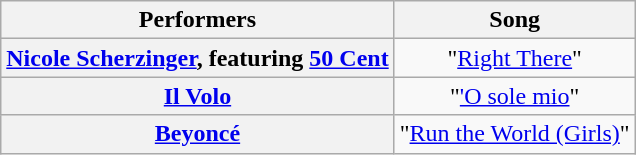<table class="wikitable unsortable" style="text-align:center;">
<tr>
<th scope="col">Performers</th>
<th scope="col">Song</th>
</tr>
<tr>
<th scope="row"><a href='#'>Nicole Scherzinger</a>, featuring <a href='#'>50 Cent</a></th>
<td>"<a href='#'>Right There</a>"</td>
</tr>
<tr>
<th scope="row"><a href='#'>Il Volo</a></th>
<td>"<a href='#'>'O sole mio</a>"</td>
</tr>
<tr>
<th scope="row"><a href='#'>Beyoncé</a></th>
<td>"<a href='#'>Run the World (Girls)</a>"</td>
</tr>
</table>
